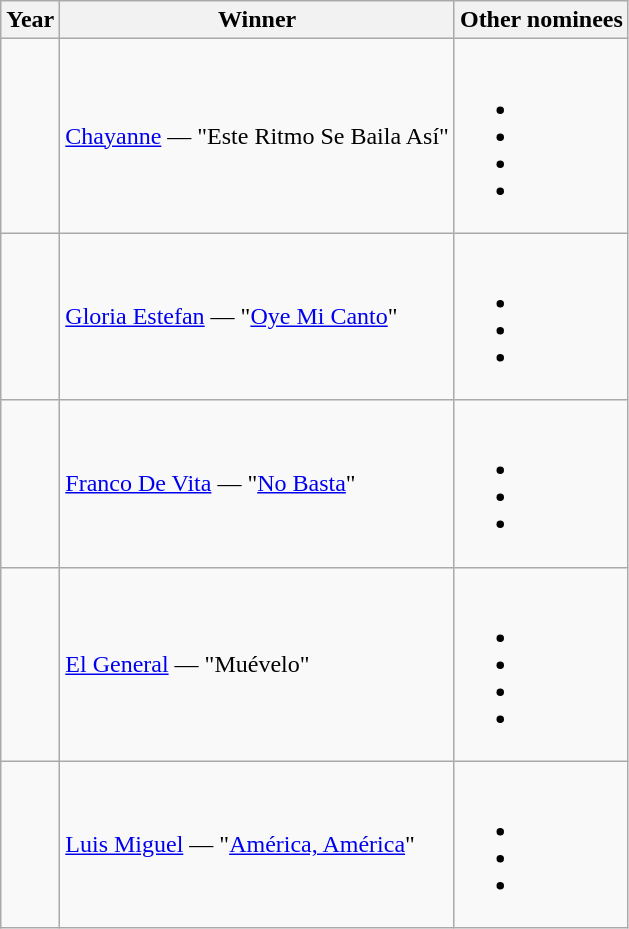<table class="wikitable">
<tr>
<th>Year</th>
<th>Winner</th>
<th>Other nominees</th>
</tr>
<tr>
<td></td>
<td><a href='#'>Chayanne</a> — "Este Ritmo Se Baila Así"</td>
<td><br><ul><li></li><li></li><li></li><li></li></ul></td>
</tr>
<tr>
<td></td>
<td><a href='#'>Gloria Estefan</a> — "<a href='#'>Oye Mi Canto</a>"</td>
<td><br><ul><li></li><li></li><li></li></ul></td>
</tr>
<tr>
<td></td>
<td><a href='#'>Franco De Vita</a> — "<a href='#'>No Basta</a>"</td>
<td><br><ul><li></li><li></li><li></li></ul></td>
</tr>
<tr>
<td></td>
<td><a href='#'>El General</a> — "Muévelo"</td>
<td><br><ul><li></li><li></li><li></li><li></li></ul></td>
</tr>
<tr>
<td></td>
<td><a href='#'>Luis Miguel</a> — "<a href='#'>América, América</a>"</td>
<td><br><ul><li></li><li></li><li></li></ul></td>
</tr>
</table>
